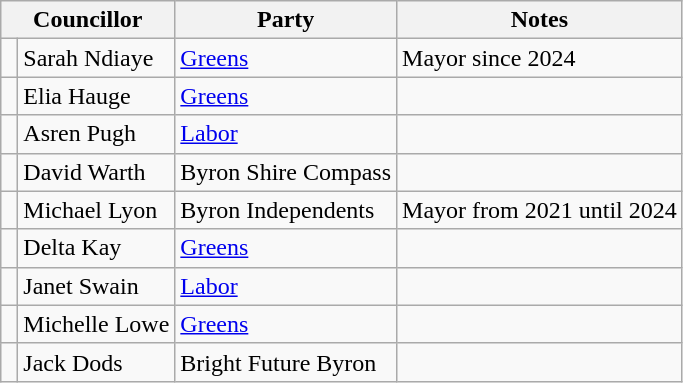<table class="wikitable">
<tr>
<th colspan="2">Councillor</th>
<th>Party</th>
<th>Notes</th>
</tr>
<tr>
<td> </td>
<td>Sarah Ndiaye</td>
<td><a href='#'>Greens</a></td>
<td>Mayor since 2024</td>
</tr>
<tr>
<td> </td>
<td>Elia Hauge</td>
<td><a href='#'>Greens</a></td>
<td></td>
</tr>
<tr>
<td> </td>
<td>Asren Pugh</td>
<td><a href='#'>Labor</a></td>
<td></td>
</tr>
<tr>
<td> </td>
<td>David Warth</td>
<td>Byron Shire Compass</td>
<td></td>
</tr>
<tr>
<td> </td>
<td>Michael Lyon</td>
<td>Byron Independents</td>
<td>Mayor from 2021 until 2024</td>
</tr>
<tr>
<td> </td>
<td>Delta Kay</td>
<td><a href='#'>Greens</a></td>
<td></td>
</tr>
<tr>
<td> </td>
<td>Janet Swain</td>
<td><a href='#'>Labor</a></td>
<td></td>
</tr>
<tr>
<td> </td>
<td>Michelle Lowe</td>
<td><a href='#'>Greens</a></td>
<td></td>
</tr>
<tr>
<td> </td>
<td>Jack Dods</td>
<td>Bright Future Byron</td>
<td></td>
</tr>
</table>
